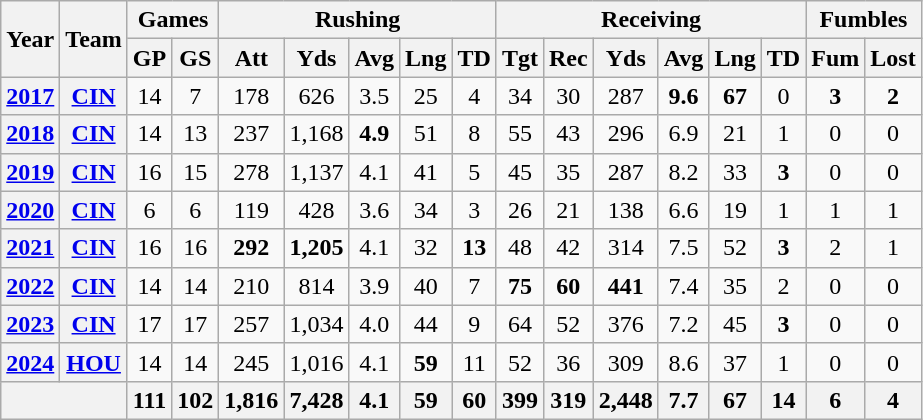<table class="wikitable" style="text-align:center;">
<tr>
<th rowspan="2">Year</th>
<th rowspan="2">Team</th>
<th colspan="2">Games</th>
<th colspan="5">Rushing</th>
<th colspan="6">Receiving</th>
<th colspan="2">Fumbles</th>
</tr>
<tr>
<th>GP</th>
<th>GS</th>
<th>Att</th>
<th>Yds</th>
<th>Avg</th>
<th>Lng</th>
<th>TD</th>
<th>Tgt</th>
<th>Rec</th>
<th>Yds</th>
<th>Avg</th>
<th>Lng</th>
<th>TD</th>
<th>Fum</th>
<th>Lost</th>
</tr>
<tr>
<th><a href='#'>2017</a></th>
<th><a href='#'>CIN</a></th>
<td>14</td>
<td>7</td>
<td>178</td>
<td>626</td>
<td>3.5</td>
<td>25</td>
<td>4</td>
<td>34</td>
<td>30</td>
<td>287</td>
<td><strong>9.6</strong></td>
<td><strong>67</strong></td>
<td>0</td>
<td><strong>3</strong></td>
<td><strong>2</strong></td>
</tr>
<tr>
<th><a href='#'>2018</a></th>
<th><a href='#'>CIN</a></th>
<td>14</td>
<td>13</td>
<td>237</td>
<td>1,168</td>
<td><strong>4.9</strong></td>
<td>51</td>
<td>8</td>
<td>55</td>
<td>43</td>
<td>296</td>
<td>6.9</td>
<td>21</td>
<td>1</td>
<td>0</td>
<td>0</td>
</tr>
<tr>
<th><a href='#'>2019</a></th>
<th><a href='#'>CIN</a></th>
<td>16</td>
<td>15</td>
<td>278</td>
<td>1,137</td>
<td>4.1</td>
<td>41</td>
<td>5</td>
<td>45</td>
<td>35</td>
<td>287</td>
<td>8.2</td>
<td>33</td>
<td><strong>3</strong></td>
<td>0</td>
<td>0</td>
</tr>
<tr>
<th><a href='#'>2020</a></th>
<th><a href='#'>CIN</a></th>
<td>6</td>
<td>6</td>
<td>119</td>
<td>428</td>
<td>3.6</td>
<td>34</td>
<td>3</td>
<td>26</td>
<td>21</td>
<td>138</td>
<td>6.6</td>
<td>19</td>
<td>1</td>
<td>1</td>
<td>1</td>
</tr>
<tr>
<th><a href='#'>2021</a></th>
<th><a href='#'>CIN</a></th>
<td>16</td>
<td>16</td>
<td><strong>292</strong></td>
<td><strong>1,205</strong></td>
<td>4.1</td>
<td>32</td>
<td><strong>13</strong></td>
<td>48</td>
<td>42</td>
<td>314</td>
<td>7.5</td>
<td>52</td>
<td><strong>3</strong></td>
<td>2</td>
<td>1</td>
</tr>
<tr>
<th><a href='#'>2022</a></th>
<th><a href='#'>CIN</a></th>
<td>14</td>
<td>14</td>
<td>210</td>
<td>814</td>
<td>3.9</td>
<td>40</td>
<td>7</td>
<td><strong>75</strong></td>
<td><strong>60</strong></td>
<td><strong>441</strong></td>
<td>7.4</td>
<td>35</td>
<td>2</td>
<td>0</td>
<td>0</td>
</tr>
<tr>
<th><a href='#'>2023</a></th>
<th><a href='#'>CIN</a></th>
<td>17</td>
<td>17</td>
<td>257</td>
<td>1,034</td>
<td>4.0</td>
<td>44</td>
<td>9</td>
<td>64</td>
<td>52</td>
<td>376</td>
<td>7.2</td>
<td>45</td>
<td><strong>3</strong></td>
<td>0</td>
<td>0</td>
</tr>
<tr>
<th><a href='#'>2024</a></th>
<th><a href='#'>HOU</a></th>
<td>14</td>
<td>14</td>
<td>245</td>
<td>1,016</td>
<td>4.1</td>
<td><strong>59</strong></td>
<td>11</td>
<td>52</td>
<td>36</td>
<td>309</td>
<td>8.6</td>
<td>37</td>
<td>1</td>
<td>0</td>
<td>0</td>
</tr>
<tr>
<th colspan="2"></th>
<th>111</th>
<th>102</th>
<th>1,816</th>
<th>7,428</th>
<th>4.1</th>
<th>59</th>
<th>60</th>
<th>399</th>
<th>319</th>
<th>2,448</th>
<th>7.7</th>
<th>67</th>
<th>14</th>
<th>6</th>
<th>4</th>
</tr>
</table>
